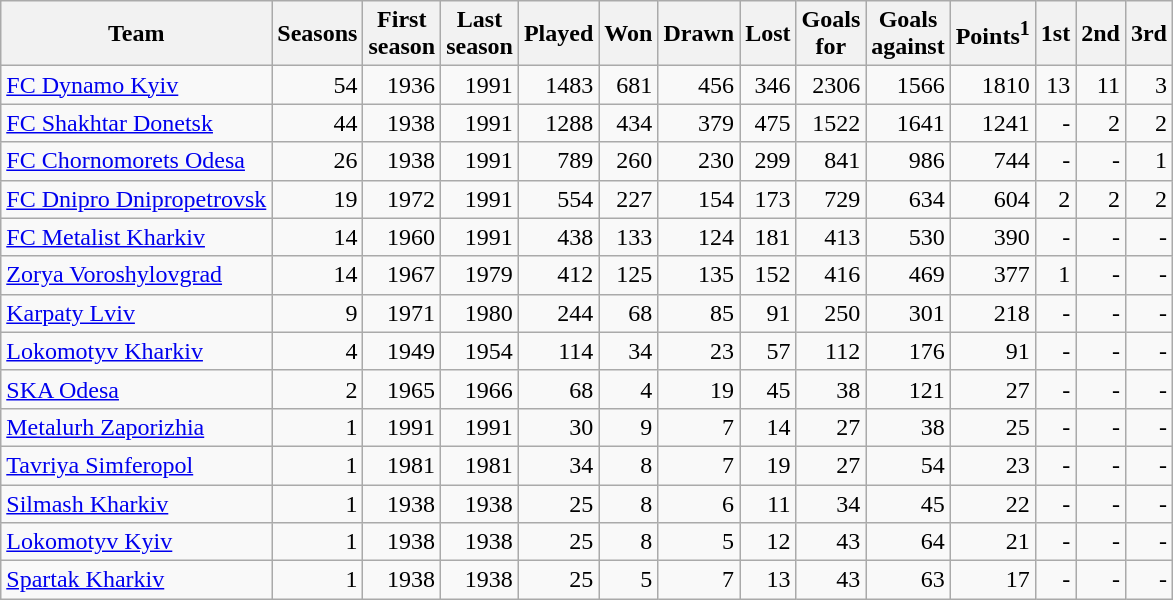<table class="wikitable sortable">
<tr>
<th>Team</th>
<th>Seasons</th>
<th>First<br>season</th>
<th>Last<br>season</th>
<th>Played</th>
<th>Won</th>
<th>Drawn</th>
<th>Lost</th>
<th>Goals<br>for</th>
<th>Goals<br>against</th>
<th>Points<sup>1</sup></th>
<th>1st</th>
<th>2nd</th>
<th>3rd</th>
</tr>
<tr style="text-align:right;">
<td align="left"><a href='#'>FC Dynamo Kyiv</a></td>
<td>54</td>
<td>1936</td>
<td>1991</td>
<td>1483</td>
<td>681</td>
<td>456</td>
<td>346</td>
<td>2306</td>
<td>1566</td>
<td>1810</td>
<td>13</td>
<td>11</td>
<td>3</td>
</tr>
<tr style="text-align:right;">
<td align="left"><a href='#'>FC Shakhtar Donetsk</a></td>
<td>44</td>
<td>1938</td>
<td>1991</td>
<td>1288</td>
<td>434</td>
<td>379</td>
<td>475</td>
<td>1522</td>
<td>1641</td>
<td>1241</td>
<td>-</td>
<td>2</td>
<td>2</td>
</tr>
<tr style="text-align:right;">
<td align="left"><a href='#'>FC Chornomorets Odesa</a></td>
<td>26</td>
<td>1938</td>
<td>1991</td>
<td>789</td>
<td>260</td>
<td>230</td>
<td>299</td>
<td>841</td>
<td>986</td>
<td>744</td>
<td>-</td>
<td>-</td>
<td>1</td>
</tr>
<tr style="text-align:right;">
<td align="left"><a href='#'>FC Dnipro Dnipropetrovsk</a></td>
<td>19</td>
<td>1972</td>
<td>1991</td>
<td>554</td>
<td>227</td>
<td>154</td>
<td>173</td>
<td>729</td>
<td>634</td>
<td>604</td>
<td>2</td>
<td>2</td>
<td>2</td>
</tr>
<tr style="text-align:right;">
<td align="left"><a href='#'>FC Metalist Kharkiv</a></td>
<td>14</td>
<td>1960</td>
<td>1991</td>
<td>438</td>
<td>133</td>
<td>124</td>
<td>181</td>
<td>413</td>
<td>530</td>
<td>390</td>
<td>-</td>
<td>-</td>
<td>-</td>
</tr>
<tr style="text-align:right;">
<td align="left"><a href='#'>Zorya Voroshylovgrad</a></td>
<td>14</td>
<td>1967</td>
<td>1979</td>
<td>412</td>
<td>125</td>
<td>135</td>
<td>152</td>
<td>416</td>
<td>469</td>
<td>377</td>
<td>1</td>
<td>-</td>
<td>-</td>
</tr>
<tr style="text-align:right;">
<td align="left"><a href='#'>Karpaty Lviv</a></td>
<td>9</td>
<td>1971</td>
<td>1980</td>
<td>244</td>
<td>68</td>
<td>85</td>
<td>91</td>
<td>250</td>
<td>301</td>
<td>218</td>
<td>-</td>
<td>-</td>
<td>-</td>
</tr>
<tr style="text-align:right;">
<td align="left"><a href='#'>Lokomotyv Kharkiv</a></td>
<td>4</td>
<td>1949</td>
<td>1954</td>
<td>114</td>
<td>34</td>
<td>23</td>
<td>57</td>
<td>112</td>
<td>176</td>
<td>91</td>
<td>-</td>
<td>-</td>
<td>-</td>
</tr>
<tr style="text-align:right;">
<td align="left"><a href='#'>SKA Odesa</a></td>
<td>2</td>
<td>1965</td>
<td>1966</td>
<td>68</td>
<td>4</td>
<td>19</td>
<td>45</td>
<td>38</td>
<td>121</td>
<td>27</td>
<td>-</td>
<td>-</td>
<td>-</td>
</tr>
<tr style="text-align:right;">
<td align="left"><a href='#'>Metalurh Zaporizhia</a></td>
<td>1</td>
<td>1991</td>
<td>1991</td>
<td>30</td>
<td>9</td>
<td>7</td>
<td>14</td>
<td>27</td>
<td>38</td>
<td>25</td>
<td>-</td>
<td>-</td>
<td>-</td>
</tr>
<tr style="text-align:right;">
<td align="left"><a href='#'>Tavriya Simferopol</a></td>
<td>1</td>
<td>1981</td>
<td>1981</td>
<td>34</td>
<td>8</td>
<td>7</td>
<td>19</td>
<td>27</td>
<td>54</td>
<td>23</td>
<td>-</td>
<td>-</td>
<td>-</td>
</tr>
<tr style="text-align:right;">
<td align="left"><a href='#'>Silmash Kharkiv</a></td>
<td>1</td>
<td>1938</td>
<td>1938</td>
<td>25</td>
<td>8</td>
<td>6</td>
<td>11</td>
<td>34</td>
<td>45</td>
<td>22</td>
<td>-</td>
<td>-</td>
<td>-</td>
</tr>
<tr style="text-align:right;">
<td align="left"><a href='#'>Lokomotyv Kyiv</a></td>
<td>1</td>
<td>1938</td>
<td>1938</td>
<td>25</td>
<td>8</td>
<td>5</td>
<td>12</td>
<td>43</td>
<td>64</td>
<td>21</td>
<td>-</td>
<td>-</td>
<td>-</td>
</tr>
<tr style="text-align:right;">
<td align="left"><a href='#'>Spartak Kharkiv</a></td>
<td>1</td>
<td>1938</td>
<td>1938</td>
<td>25</td>
<td>5</td>
<td>7</td>
<td>13</td>
<td>43</td>
<td>63</td>
<td>17</td>
<td>-</td>
<td>-</td>
<td>-</td>
</tr>
</table>
